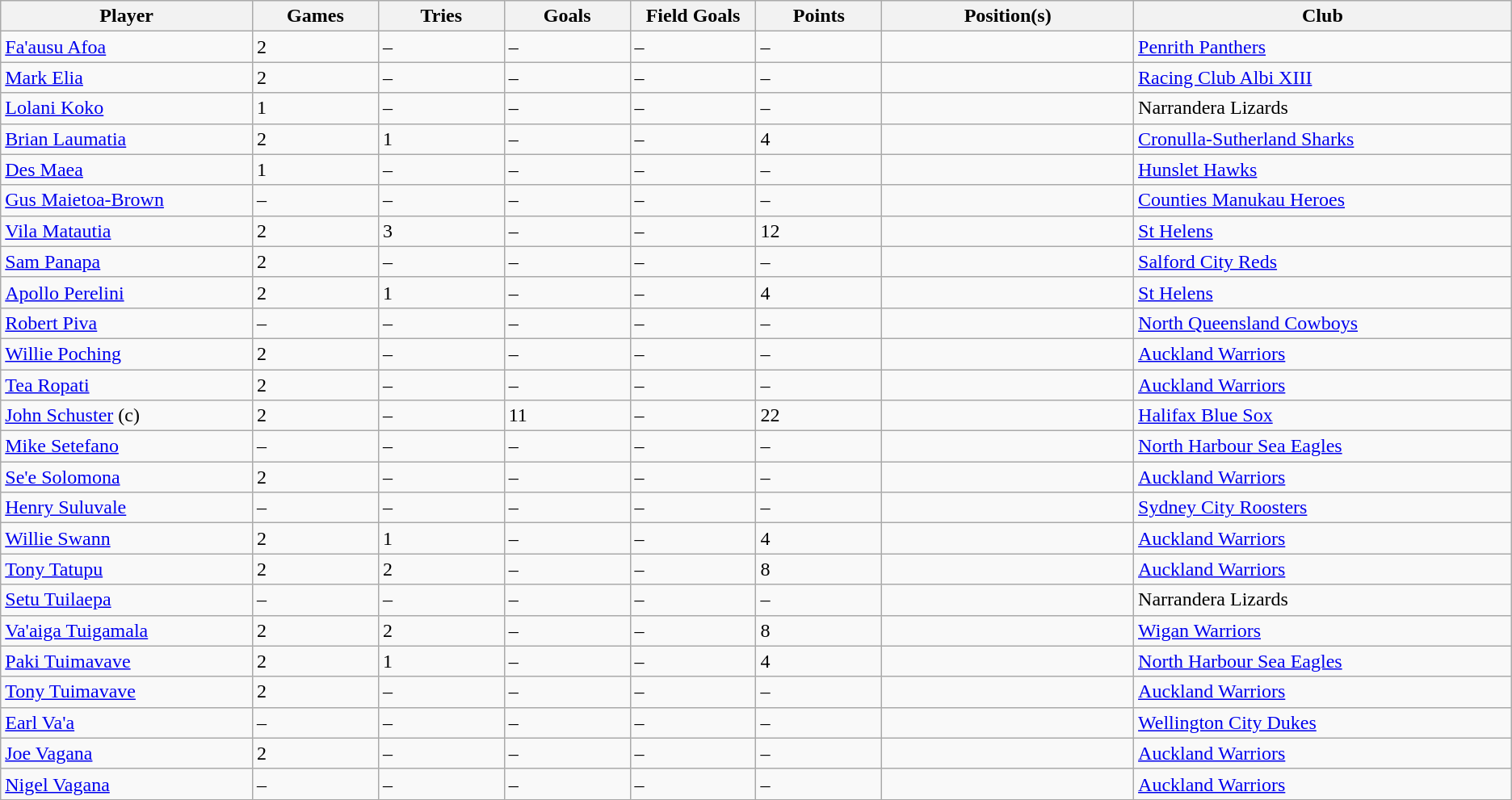<table class="wikitable sortable">
<tr>
<th width=10%>Player</th>
<th width=5%>Games</th>
<th width=5%>Tries</th>
<th width=5%>Goals</th>
<th width=5%>Field Goals</th>
<th width=5%>Points</th>
<th width=10%>Position(s)</th>
<th width=15%>Club</th>
</tr>
<tr>
<td><a href='#'>Fa'ausu Afoa</a></td>
<td>2</td>
<td>–</td>
<td>–</td>
<td>–</td>
<td>–</td>
<td></td>
<td> <a href='#'>Penrith Panthers</a></td>
</tr>
<tr>
<td><a href='#'>Mark Elia</a></td>
<td>2</td>
<td>–</td>
<td>–</td>
<td>–</td>
<td>–</td>
<td></td>
<td> <a href='#'>Racing Club Albi XIII</a></td>
</tr>
<tr>
<td><a href='#'>Lolani Koko</a></td>
<td>1</td>
<td>–</td>
<td>–</td>
<td>–</td>
<td>–</td>
<td></td>
<td> Narrandera Lizards</td>
</tr>
<tr>
<td><a href='#'>Brian Laumatia</a></td>
<td>2</td>
<td>1</td>
<td>–</td>
<td>–</td>
<td>4</td>
<td></td>
<td> <a href='#'>Cronulla-Sutherland Sharks</a></td>
</tr>
<tr>
<td><a href='#'>Des Maea</a></td>
<td>1</td>
<td>–</td>
<td>–</td>
<td>–</td>
<td>–</td>
<td></td>
<td> <a href='#'>Hunslet Hawks</a></td>
</tr>
<tr>
<td><a href='#'>Gus Maietoa-Brown</a></td>
<td>–</td>
<td>–</td>
<td>–</td>
<td>–</td>
<td>–</td>
<td></td>
<td> <a href='#'>Counties Manukau Heroes</a></td>
</tr>
<tr>
<td><a href='#'>Vila Matautia</a></td>
<td>2</td>
<td>3</td>
<td>–</td>
<td>–</td>
<td>12</td>
<td></td>
<td> <a href='#'>St Helens</a></td>
</tr>
<tr>
<td><a href='#'>Sam Panapa</a></td>
<td>2</td>
<td>–</td>
<td>–</td>
<td>–</td>
<td>–</td>
<td></td>
<td> <a href='#'>Salford City Reds</a></td>
</tr>
<tr>
<td><a href='#'>Apollo Perelini</a></td>
<td>2</td>
<td>1</td>
<td>–</td>
<td>–</td>
<td>4</td>
<td></td>
<td> <a href='#'>St Helens</a></td>
</tr>
<tr>
<td><a href='#'>Robert Piva</a></td>
<td>–</td>
<td>–</td>
<td>–</td>
<td>–</td>
<td>–</td>
<td></td>
<td> <a href='#'>North Queensland Cowboys</a></td>
</tr>
<tr>
<td><a href='#'>Willie Poching</a></td>
<td>2</td>
<td>–</td>
<td>–</td>
<td>–</td>
<td>–</td>
<td></td>
<td> <a href='#'>Auckland Warriors</a></td>
</tr>
<tr>
<td><a href='#'>Tea Ropati</a></td>
<td>2</td>
<td>–</td>
<td>–</td>
<td>–</td>
<td>–</td>
<td></td>
<td> <a href='#'>Auckland Warriors</a></td>
</tr>
<tr>
<td><a href='#'>John Schuster</a> (c)</td>
<td>2</td>
<td>–</td>
<td>11</td>
<td>–</td>
<td>22</td>
<td></td>
<td> <a href='#'>Halifax Blue Sox</a></td>
</tr>
<tr>
<td><a href='#'>Mike Setefano</a></td>
<td>–</td>
<td>–</td>
<td>–</td>
<td>–</td>
<td>–</td>
<td></td>
<td> <a href='#'>North Harbour Sea Eagles</a></td>
</tr>
<tr>
<td><a href='#'>Se'e Solomona</a></td>
<td>2</td>
<td>–</td>
<td>–</td>
<td>–</td>
<td>–</td>
<td></td>
<td> <a href='#'>Auckland Warriors</a></td>
</tr>
<tr>
<td><a href='#'>Henry Suluvale</a></td>
<td>–</td>
<td>–</td>
<td>–</td>
<td>–</td>
<td>–</td>
<td></td>
<td> <a href='#'>Sydney City Roosters</a></td>
</tr>
<tr>
<td><a href='#'>Willie Swann</a></td>
<td>2</td>
<td>1</td>
<td>–</td>
<td>–</td>
<td>4</td>
<td></td>
<td> <a href='#'>Auckland Warriors</a></td>
</tr>
<tr>
<td><a href='#'>Tony Tatupu</a></td>
<td>2</td>
<td>2</td>
<td>–</td>
<td>–</td>
<td>8</td>
<td></td>
<td> <a href='#'>Auckland Warriors</a></td>
</tr>
<tr>
<td><a href='#'>Setu Tuilaepa</a></td>
<td>–</td>
<td>–</td>
<td>–</td>
<td>–</td>
<td>–</td>
<td></td>
<td> Narrandera Lizards</td>
</tr>
<tr>
<td><a href='#'>Va'aiga Tuigamala</a></td>
<td>2</td>
<td>2</td>
<td>–</td>
<td>–</td>
<td>8</td>
<td></td>
<td> <a href='#'>Wigan Warriors</a></td>
</tr>
<tr>
<td><a href='#'>Paki Tuimavave</a></td>
<td>2</td>
<td>1</td>
<td>–</td>
<td>–</td>
<td>4</td>
<td></td>
<td> <a href='#'>North Harbour Sea Eagles</a></td>
</tr>
<tr>
<td><a href='#'>Tony Tuimavave</a></td>
<td>2</td>
<td>–</td>
<td>–</td>
<td>–</td>
<td>–</td>
<td></td>
<td> <a href='#'>Auckland Warriors</a></td>
</tr>
<tr>
<td><a href='#'>Earl Va'a</a></td>
<td>–</td>
<td>–</td>
<td>–</td>
<td>–</td>
<td>–</td>
<td></td>
<td> <a href='#'>Wellington City Dukes</a></td>
</tr>
<tr>
<td><a href='#'>Joe Vagana</a></td>
<td>2</td>
<td>–</td>
<td>–</td>
<td>–</td>
<td>–</td>
<td></td>
<td> <a href='#'>Auckland Warriors</a></td>
</tr>
<tr>
<td><a href='#'>Nigel Vagana</a></td>
<td>–</td>
<td>–</td>
<td>–</td>
<td>–</td>
<td>–</td>
<td></td>
<td> <a href='#'>Auckland Warriors</a></td>
</tr>
</table>
